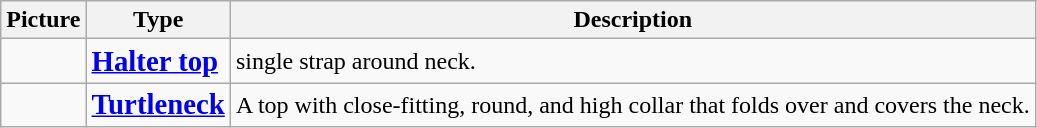<table class="wikitable">
<tr>
<th>Picture</th>
<th>Type</th>
<th>Description</th>
</tr>
<tr>
<td></td>
<td><strong><big><a href='#'>Halter top</a></big></strong></td>
<td>single strap around neck.</td>
</tr>
<tr>
<td></td>
<td><strong><big><a href='#'>Turtleneck</a></big></strong></td>
<td>A top with close-fitting, round, and high collar that folds over and covers the neck.</td>
</tr>
</table>
